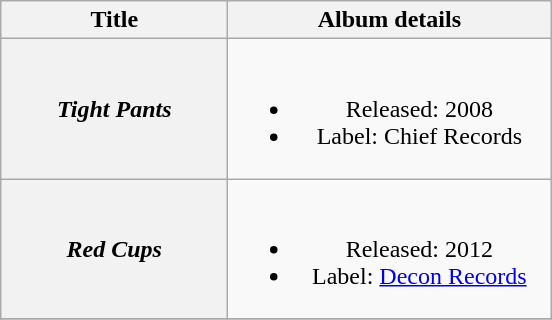<table class="wikitable plainrowheaders" style="text-align:center;">
<tr>
<th scope="col" style="width:9em;">Title</th>
<th scope="col" style="width:13em;">Album details</th>
</tr>
<tr>
<th scope="row"><em>Tight Pants</em></th>
<td><br><ul><li>Released: 2008</li><li>Label: Chief Records</li></ul></td>
</tr>
<tr>
<th scope="row"><em>Red Cups</em></th>
<td><br><ul><li>Released: 2012</li><li>Label: <a href='#'>Decon Records</a></li></ul></td>
</tr>
<tr>
</tr>
</table>
